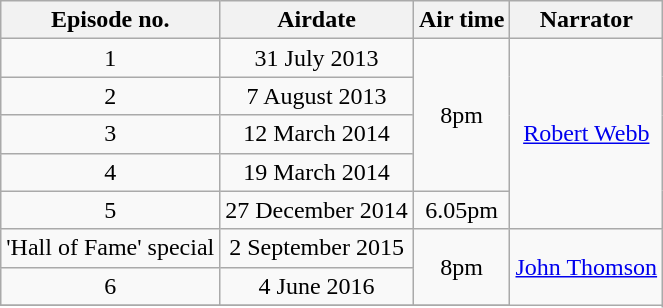<table class="wikitable" style="text-align:center;">
<tr>
<th>Episode no.</th>
<th>Airdate</th>
<th>Air time</th>
<th>Narrator</th>
</tr>
<tr>
<td>1</td>
<td>31 July 2013</td>
<td rowspan=4>8pm</td>
<td rowspan=5><a href='#'>Robert Webb</a></td>
</tr>
<tr>
<td>2</td>
<td>7 August 2013</td>
</tr>
<tr>
<td>3</td>
<td>12 March 2014</td>
</tr>
<tr>
<td>4</td>
<td>19 March 2014</td>
</tr>
<tr>
<td>5</td>
<td>27 December 2014</td>
<td>6.05pm</td>
</tr>
<tr>
<td>'Hall of Fame' special</td>
<td>2 September 2015</td>
<td rowspan=2>8pm</td>
<td rowspan=3><a href='#'>John Thomson</a></td>
</tr>
<tr>
<td>6</td>
<td>4 June 2016</td>
</tr>
<tr>
</tr>
</table>
